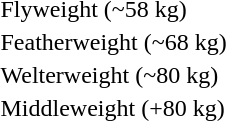<table>
<tr>
<td rowspan=2>Flyweight (~58 kg)</td>
<td rowspan=2></td>
<td rowspan=2></td>
<td></td>
</tr>
<tr>
<td></td>
</tr>
<tr>
<td rowspan=2>Featherweight (~68 kg)</td>
<td rowspan=2></td>
<td rowspan=2></td>
<td></td>
</tr>
<tr>
<td></td>
</tr>
<tr>
<td rowspan=2>Welterweight (~80 kg)</td>
<td rowspan=2></td>
<td rowspan=2></td>
<td></td>
</tr>
<tr>
<td></td>
</tr>
<tr>
<td rowspan=2>Middleweight (+80 kg)</td>
<td rowspan=2></td>
<td rowspan=2></td>
<td></td>
</tr>
<tr>
<td></td>
</tr>
</table>
